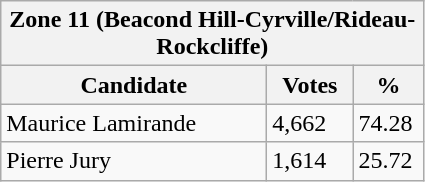<table class="wikitable">
<tr>
<th colspan="3">Zone 11 (Beacond Hill-Cyrville/Rideau-Rockcliffe)</th>
</tr>
<tr>
<th style="width: 170px">Candidate</th>
<th style="width: 50px">Votes</th>
<th style="width: 40px">%</th>
</tr>
<tr>
<td>Maurice Lamirande</td>
<td>4,662</td>
<td>74.28</td>
</tr>
<tr>
<td>Pierre Jury</td>
<td>1,614</td>
<td>25.72</td>
</tr>
</table>
